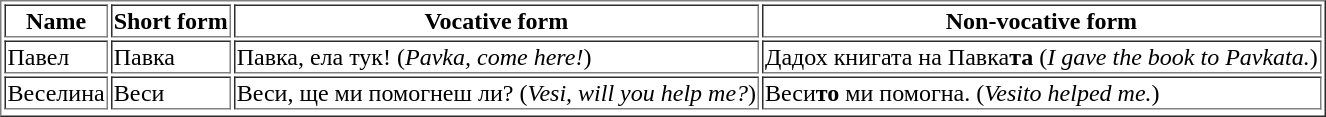<table border=1>
<tr>
<th>Name</th>
<th>Short form</th>
<th>Vocative form</th>
<th>Non-vocative form</th>
</tr>
<tr>
<td>Павел</td>
<td>Павка</td>
<td>Павка, ела тук! (<em>Pavka, come here!</em>)</td>
<td>Дадох книгата на Павка<strong>та</strong> (<em>I gave the book to Pavkata.</em>)</td>
</tr>
<tr>
<td>Веселина</td>
<td>Веси</td>
<td>Веси, ще ми помогнеш ли? (<em>Vesi, will you help me?</em>)</td>
<td>Веси<strong>то</strong> ми помогна. (<em>Vesito helped me.</em>)</td>
</tr>
<tr>
</tr>
</table>
